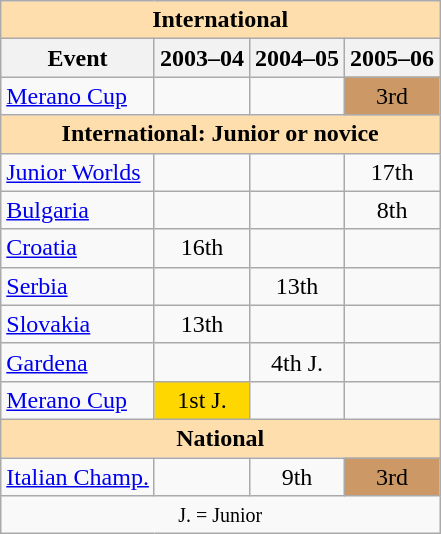<table class="wikitable" style="text-align:center">
<tr>
<th colspan="4" style="background-color: #ffdead; " align="center">International</th>
</tr>
<tr>
<th>Event</th>
<th>2003–04</th>
<th>2004–05</th>
<th>2005–06</th>
</tr>
<tr>
<td align=left><a href='#'>Merano Cup</a></td>
<td></td>
<td></td>
<td bgcolor=cc9966>3rd</td>
</tr>
<tr>
<th colspan="4" style="background-color: #ffdead; " align="center">International: Junior or novice</th>
</tr>
<tr>
<td align=left><a href='#'>Junior Worlds</a></td>
<td></td>
<td></td>
<td>17th</td>
</tr>
<tr>
<td align=left> <a href='#'>Bulgaria</a></td>
<td></td>
<td></td>
<td>8th</td>
</tr>
<tr>
<td align=left> <a href='#'>Croatia</a></td>
<td>16th</td>
<td></td>
<td></td>
</tr>
<tr>
<td align=left> <a href='#'>Serbia</a></td>
<td></td>
<td>13th</td>
<td></td>
</tr>
<tr>
<td align=left> <a href='#'>Slovakia</a></td>
<td>13th</td>
<td></td>
<td></td>
</tr>
<tr>
<td align=left><a href='#'>Gardena</a></td>
<td></td>
<td>4th J.</td>
<td></td>
</tr>
<tr>
<td align=left><a href='#'>Merano Cup</a></td>
<td bgcolor="gold">1st J.</td>
<td></td>
<td></td>
</tr>
<tr>
<th colspan="4" style="background-color: #ffdead; " align="center">National</th>
</tr>
<tr>
<td align="left"><a href='#'>Italian Champ.</a></td>
<td></td>
<td>9th</td>
<td bgcolor="cc9966">3rd</td>
</tr>
<tr>
<td colspan="4" align="center"><small> J. = Junior </small></td>
</tr>
</table>
